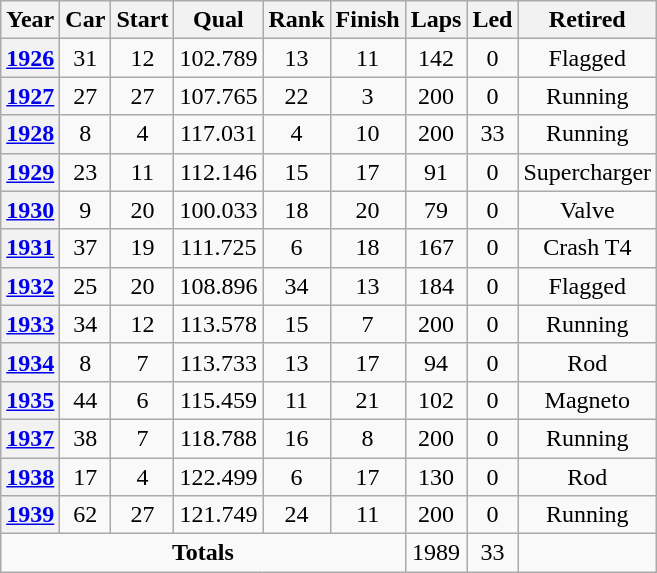<table class="wikitable" style="text-align:center">
<tr>
<th>Year</th>
<th>Car</th>
<th>Start</th>
<th>Qual</th>
<th>Rank</th>
<th>Finish</th>
<th>Laps</th>
<th>Led</th>
<th>Retired</th>
</tr>
<tr>
<th><a href='#'>1926</a></th>
<td>31</td>
<td>12</td>
<td>102.789</td>
<td>13</td>
<td>11</td>
<td>142</td>
<td>0</td>
<td>Flagged</td>
</tr>
<tr>
<th><a href='#'>1927</a></th>
<td>27</td>
<td>27</td>
<td>107.765</td>
<td>22</td>
<td>3</td>
<td>200</td>
<td>0</td>
<td>Running</td>
</tr>
<tr>
<th><a href='#'>1928</a></th>
<td>8</td>
<td>4</td>
<td>117.031</td>
<td>4</td>
<td>10</td>
<td>200</td>
<td>33</td>
<td>Running</td>
</tr>
<tr>
<th><a href='#'>1929</a></th>
<td>23</td>
<td>11</td>
<td>112.146</td>
<td>15</td>
<td>17</td>
<td>91</td>
<td>0</td>
<td>Supercharger</td>
</tr>
<tr>
<th><a href='#'>1930</a></th>
<td>9</td>
<td>20</td>
<td>100.033</td>
<td>18</td>
<td>20</td>
<td>79</td>
<td>0</td>
<td>Valve</td>
</tr>
<tr>
<th><a href='#'>1931</a></th>
<td>37</td>
<td>19</td>
<td>111.725</td>
<td>6</td>
<td>18</td>
<td>167</td>
<td>0</td>
<td>Crash T4</td>
</tr>
<tr>
<th><a href='#'>1932</a></th>
<td>25</td>
<td>20</td>
<td>108.896</td>
<td>34</td>
<td>13</td>
<td>184</td>
<td>0</td>
<td>Flagged</td>
</tr>
<tr>
<th><a href='#'>1933</a></th>
<td>34</td>
<td>12</td>
<td>113.578</td>
<td>15</td>
<td>7</td>
<td>200</td>
<td>0</td>
<td>Running</td>
</tr>
<tr>
<th><a href='#'>1934</a></th>
<td>8</td>
<td>7</td>
<td>113.733</td>
<td>13</td>
<td>17</td>
<td>94</td>
<td>0</td>
<td>Rod</td>
</tr>
<tr>
<th><a href='#'>1935</a></th>
<td>44</td>
<td>6</td>
<td>115.459</td>
<td>11</td>
<td>21</td>
<td>102</td>
<td>0</td>
<td>Magneto</td>
</tr>
<tr>
<th><a href='#'>1937</a></th>
<td>38</td>
<td>7</td>
<td>118.788</td>
<td>16</td>
<td>8</td>
<td>200</td>
<td>0</td>
<td>Running</td>
</tr>
<tr>
<th><a href='#'>1938</a></th>
<td>17</td>
<td>4</td>
<td>122.499</td>
<td>6</td>
<td>17</td>
<td>130</td>
<td>0</td>
<td>Rod</td>
</tr>
<tr>
<th><a href='#'>1939</a></th>
<td>62</td>
<td>27</td>
<td>121.749</td>
<td>24</td>
<td>11</td>
<td>200</td>
<td>0</td>
<td>Running</td>
</tr>
<tr>
<td colspan=6><strong>Totals</strong></td>
<td>1989</td>
<td>33</td>
<td></td>
</tr>
</table>
